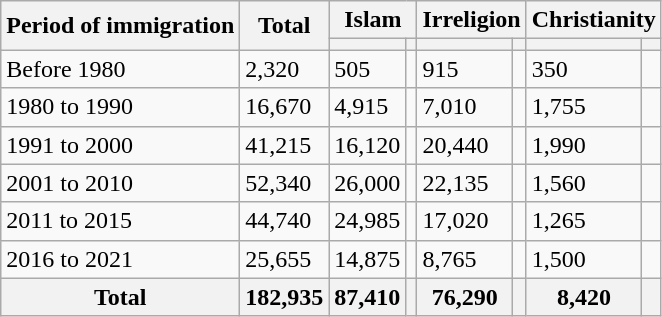<table class="wikitable sortable floatright">
<tr>
<th rowspan="2">Period of immigration</th>
<th rowspan="2">Total</th>
<th colspan ="2">Islam</th>
<th colspan="2">Irreligion</th>
<th colspan="2">Christianity</th>
</tr>
<tr>
<th><a href='#'></a></th>
<th></th>
<th><a href='#'></a></th>
<th></th>
<th><a href='#'></a></th>
<th></th>
</tr>
<tr>
<td>Before 1980</td>
<td>2,320</td>
<td>505</td>
<td></td>
<td>915</td>
<td></td>
<td>350</td>
<td></td>
</tr>
<tr>
<td>1980 to 1990</td>
<td>16,670</td>
<td>4,915</td>
<td></td>
<td>7,010</td>
<td></td>
<td>1,755</td>
<td></td>
</tr>
<tr>
<td>1991 to 2000</td>
<td>41,215</td>
<td>16,120</td>
<td></td>
<td>20,440</td>
<td></td>
<td>1,990</td>
<td></td>
</tr>
<tr>
<td>2001 to 2010</td>
<td>52,340</td>
<td>26,000</td>
<td></td>
<td>22,135</td>
<td></td>
<td>1,560</td>
<td></td>
</tr>
<tr>
<td>2011 to 2015</td>
<td>44,740</td>
<td>24,985</td>
<td></td>
<td>17,020</td>
<td></td>
<td>1,265</td>
<td></td>
</tr>
<tr>
<td>2016 to 2021</td>
<td>25,655</td>
<td>14,875</td>
<td></td>
<td>8,765</td>
<td></td>
<td>1,500</td>
<td></td>
</tr>
<tr>
<th>Total</th>
<th>182,935</th>
<th>87,410</th>
<th></th>
<th>76,290</th>
<th></th>
<th>8,420</th>
<th></th>
</tr>
</table>
